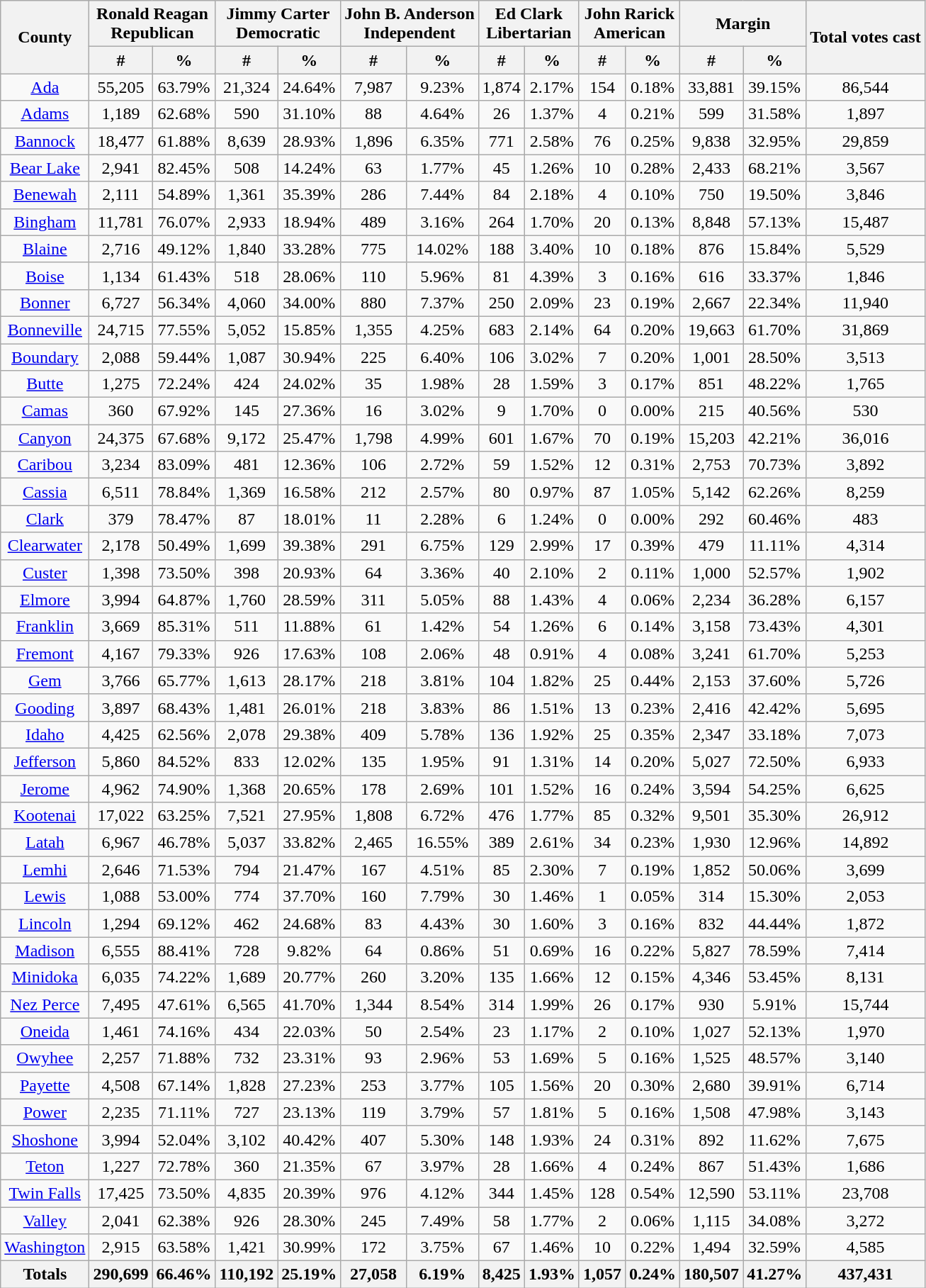<table class="wikitable sortable" style="text-align:center">
<tr>
<th style="text-align:center;" rowspan="2">County</th>
<th style="text-align:center;" colspan="2">Ronald Reagan<br>Republican</th>
<th style="text-align:center;" colspan="2">Jimmy Carter<br>Democratic</th>
<th style="text-align:center;" colspan="2">John B. Anderson<br>Independent</th>
<th style="text-align:center;" colspan="2">Ed Clark<br>Libertarian</th>
<th style="text-align:center;" colspan="2">John Rarick<br>American</th>
<th style="text-align:center;" colspan="2">Margin</th>
<th style="text-align:center;" rowspan="2">Total votes cast</th>
</tr>
<tr>
<th style="text-align:center;" data-sort-type="number">#</th>
<th style="text-align:center;" data-sort-type="number">%</th>
<th style="text-align:center;" data-sort-type="number">#</th>
<th style="text-align:center;" data-sort-type="number">%</th>
<th style="text-align:center;" data-sort-type="number">#</th>
<th style="text-align:center;" data-sort-type="number">%</th>
<th style="text-align:center;" data-sort-type="number">#</th>
<th style="text-align:center;" data-sort-type="number">%</th>
<th style="text-align:center;" data-sort-type="number">#</th>
<th style="text-align:center;" data-sort-type="number">%</th>
<th style="text-align:center;" data-sort-type="number">#</th>
<th style="text-align:center;" data-sort-type="number">%</th>
</tr>
<tr style="text-align:center;">
<td><a href='#'>Ada</a></td>
<td>55,205</td>
<td>63.79%</td>
<td>21,324</td>
<td>24.64%</td>
<td>7,987</td>
<td>9.23%</td>
<td>1,874</td>
<td>2.17%</td>
<td>154</td>
<td>0.18%</td>
<td>33,881</td>
<td>39.15%</td>
<td>86,544</td>
</tr>
<tr style="text-align:center;">
<td><a href='#'>Adams</a></td>
<td>1,189</td>
<td>62.68%</td>
<td>590</td>
<td>31.10%</td>
<td>88</td>
<td>4.64%</td>
<td>26</td>
<td>1.37%</td>
<td>4</td>
<td>0.21%</td>
<td>599</td>
<td>31.58%</td>
<td>1,897</td>
</tr>
<tr style="text-align:center;">
<td><a href='#'>Bannock</a></td>
<td>18,477</td>
<td>61.88%</td>
<td>8,639</td>
<td>28.93%</td>
<td>1,896</td>
<td>6.35%</td>
<td>771</td>
<td>2.58%</td>
<td>76</td>
<td>0.25%</td>
<td>9,838</td>
<td>32.95%</td>
<td>29,859</td>
</tr>
<tr style="text-align:center;">
<td><a href='#'>Bear Lake</a></td>
<td>2,941</td>
<td>82.45%</td>
<td>508</td>
<td>14.24%</td>
<td>63</td>
<td>1.77%</td>
<td>45</td>
<td>1.26%</td>
<td>10</td>
<td>0.28%</td>
<td>2,433</td>
<td>68.21%</td>
<td>3,567</td>
</tr>
<tr style="text-align:center;">
<td><a href='#'>Benewah</a></td>
<td>2,111</td>
<td>54.89%</td>
<td>1,361</td>
<td>35.39%</td>
<td>286</td>
<td>7.44%</td>
<td>84</td>
<td>2.18%</td>
<td>4</td>
<td>0.10%</td>
<td>750</td>
<td>19.50%</td>
<td>3,846</td>
</tr>
<tr style="text-align:center;">
<td><a href='#'>Bingham</a></td>
<td>11,781</td>
<td>76.07%</td>
<td>2,933</td>
<td>18.94%</td>
<td>489</td>
<td>3.16%</td>
<td>264</td>
<td>1.70%</td>
<td>20</td>
<td>0.13%</td>
<td>8,848</td>
<td>57.13%</td>
<td>15,487</td>
</tr>
<tr style="text-align:center;">
<td><a href='#'>Blaine</a></td>
<td>2,716</td>
<td>49.12%</td>
<td>1,840</td>
<td>33.28%</td>
<td>775</td>
<td>14.02%</td>
<td>188</td>
<td>3.40%</td>
<td>10</td>
<td>0.18%</td>
<td>876</td>
<td>15.84%</td>
<td>5,529</td>
</tr>
<tr style="text-align:center;">
<td><a href='#'>Boise</a></td>
<td>1,134</td>
<td>61.43%</td>
<td>518</td>
<td>28.06%</td>
<td>110</td>
<td>5.96%</td>
<td>81</td>
<td>4.39%</td>
<td>3</td>
<td>0.16%</td>
<td>616</td>
<td>33.37%</td>
<td>1,846</td>
</tr>
<tr style="text-align:center;">
<td><a href='#'>Bonner</a></td>
<td>6,727</td>
<td>56.34%</td>
<td>4,060</td>
<td>34.00%</td>
<td>880</td>
<td>7.37%</td>
<td>250</td>
<td>2.09%</td>
<td>23</td>
<td>0.19%</td>
<td>2,667</td>
<td>22.34%</td>
<td>11,940</td>
</tr>
<tr style="text-align:center;">
<td><a href='#'>Bonneville</a></td>
<td>24,715</td>
<td>77.55%</td>
<td>5,052</td>
<td>15.85%</td>
<td>1,355</td>
<td>4.25%</td>
<td>683</td>
<td>2.14%</td>
<td>64</td>
<td>0.20%</td>
<td>19,663</td>
<td>61.70%</td>
<td>31,869</td>
</tr>
<tr style="text-align:center;">
<td><a href='#'>Boundary</a></td>
<td>2,088</td>
<td>59.44%</td>
<td>1,087</td>
<td>30.94%</td>
<td>225</td>
<td>6.40%</td>
<td>106</td>
<td>3.02%</td>
<td>7</td>
<td>0.20%</td>
<td>1,001</td>
<td>28.50%</td>
<td>3,513</td>
</tr>
<tr style="text-align:center;">
<td><a href='#'>Butte</a></td>
<td>1,275</td>
<td>72.24%</td>
<td>424</td>
<td>24.02%</td>
<td>35</td>
<td>1.98%</td>
<td>28</td>
<td>1.59%</td>
<td>3</td>
<td>0.17%</td>
<td>851</td>
<td>48.22%</td>
<td>1,765</td>
</tr>
<tr style="text-align:center;">
<td><a href='#'>Camas</a></td>
<td>360</td>
<td>67.92%</td>
<td>145</td>
<td>27.36%</td>
<td>16</td>
<td>3.02%</td>
<td>9</td>
<td>1.70%</td>
<td>0</td>
<td>0.00%</td>
<td>215</td>
<td>40.56%</td>
<td>530</td>
</tr>
<tr style="text-align:center;">
<td><a href='#'>Canyon</a></td>
<td>24,375</td>
<td>67.68%</td>
<td>9,172</td>
<td>25.47%</td>
<td>1,798</td>
<td>4.99%</td>
<td>601</td>
<td>1.67%</td>
<td>70</td>
<td>0.19%</td>
<td>15,203</td>
<td>42.21%</td>
<td>36,016</td>
</tr>
<tr style="text-align:center;">
<td><a href='#'>Caribou</a></td>
<td>3,234</td>
<td>83.09%</td>
<td>481</td>
<td>12.36%</td>
<td>106</td>
<td>2.72%</td>
<td>59</td>
<td>1.52%</td>
<td>12</td>
<td>0.31%</td>
<td>2,753</td>
<td>70.73%</td>
<td>3,892</td>
</tr>
<tr style="text-align:center;">
<td><a href='#'>Cassia</a></td>
<td>6,511</td>
<td>78.84%</td>
<td>1,369</td>
<td>16.58%</td>
<td>212</td>
<td>2.57%</td>
<td>80</td>
<td>0.97%</td>
<td>87</td>
<td>1.05%</td>
<td>5,142</td>
<td>62.26%</td>
<td>8,259</td>
</tr>
<tr style="text-align:center;">
<td><a href='#'>Clark</a></td>
<td>379</td>
<td>78.47%</td>
<td>87</td>
<td>18.01%</td>
<td>11</td>
<td>2.28%</td>
<td>6</td>
<td>1.24%</td>
<td>0</td>
<td>0.00%</td>
<td>292</td>
<td>60.46%</td>
<td>483</td>
</tr>
<tr style="text-align:center;">
<td><a href='#'>Clearwater</a></td>
<td>2,178</td>
<td>50.49%</td>
<td>1,699</td>
<td>39.38%</td>
<td>291</td>
<td>6.75%</td>
<td>129</td>
<td>2.99%</td>
<td>17</td>
<td>0.39%</td>
<td>479</td>
<td>11.11%</td>
<td>4,314</td>
</tr>
<tr style="text-align:center;">
<td><a href='#'>Custer</a></td>
<td>1,398</td>
<td>73.50%</td>
<td>398</td>
<td>20.93%</td>
<td>64</td>
<td>3.36%</td>
<td>40</td>
<td>2.10%</td>
<td>2</td>
<td>0.11%</td>
<td>1,000</td>
<td>52.57%</td>
<td>1,902</td>
</tr>
<tr style="text-align:center;">
<td><a href='#'>Elmore</a></td>
<td>3,994</td>
<td>64.87%</td>
<td>1,760</td>
<td>28.59%</td>
<td>311</td>
<td>5.05%</td>
<td>88</td>
<td>1.43%</td>
<td>4</td>
<td>0.06%</td>
<td>2,234</td>
<td>36.28%</td>
<td>6,157</td>
</tr>
<tr style="text-align:center;">
<td><a href='#'>Franklin</a></td>
<td>3,669</td>
<td>85.31%</td>
<td>511</td>
<td>11.88%</td>
<td>61</td>
<td>1.42%</td>
<td>54</td>
<td>1.26%</td>
<td>6</td>
<td>0.14%</td>
<td>3,158</td>
<td>73.43%</td>
<td>4,301</td>
</tr>
<tr style="text-align:center;">
<td><a href='#'>Fremont</a></td>
<td>4,167</td>
<td>79.33%</td>
<td>926</td>
<td>17.63%</td>
<td>108</td>
<td>2.06%</td>
<td>48</td>
<td>0.91%</td>
<td>4</td>
<td>0.08%</td>
<td>3,241</td>
<td>61.70%</td>
<td>5,253</td>
</tr>
<tr style="text-align:center;">
<td><a href='#'>Gem</a></td>
<td>3,766</td>
<td>65.77%</td>
<td>1,613</td>
<td>28.17%</td>
<td>218</td>
<td>3.81%</td>
<td>104</td>
<td>1.82%</td>
<td>25</td>
<td>0.44%</td>
<td>2,153</td>
<td>37.60%</td>
<td>5,726</td>
</tr>
<tr style="text-align:center;">
<td><a href='#'>Gooding</a></td>
<td>3,897</td>
<td>68.43%</td>
<td>1,481</td>
<td>26.01%</td>
<td>218</td>
<td>3.83%</td>
<td>86</td>
<td>1.51%</td>
<td>13</td>
<td>0.23%</td>
<td>2,416</td>
<td>42.42%</td>
<td>5,695</td>
</tr>
<tr style="text-align:center;">
<td><a href='#'>Idaho</a></td>
<td>4,425</td>
<td>62.56%</td>
<td>2,078</td>
<td>29.38%</td>
<td>409</td>
<td>5.78%</td>
<td>136</td>
<td>1.92%</td>
<td>25</td>
<td>0.35%</td>
<td>2,347</td>
<td>33.18%</td>
<td>7,073</td>
</tr>
<tr style="text-align:center;">
<td><a href='#'>Jefferson</a></td>
<td>5,860</td>
<td>84.52%</td>
<td>833</td>
<td>12.02%</td>
<td>135</td>
<td>1.95%</td>
<td>91</td>
<td>1.31%</td>
<td>14</td>
<td>0.20%</td>
<td>5,027</td>
<td>72.50%</td>
<td>6,933</td>
</tr>
<tr style="text-align:center;">
<td><a href='#'>Jerome</a></td>
<td>4,962</td>
<td>74.90%</td>
<td>1,368</td>
<td>20.65%</td>
<td>178</td>
<td>2.69%</td>
<td>101</td>
<td>1.52%</td>
<td>16</td>
<td>0.24%</td>
<td>3,594</td>
<td>54.25%</td>
<td>6,625</td>
</tr>
<tr style="text-align:center;">
<td><a href='#'>Kootenai</a></td>
<td>17,022</td>
<td>63.25%</td>
<td>7,521</td>
<td>27.95%</td>
<td>1,808</td>
<td>6.72%</td>
<td>476</td>
<td>1.77%</td>
<td>85</td>
<td>0.32%</td>
<td>9,501</td>
<td>35.30%</td>
<td>26,912</td>
</tr>
<tr style="text-align:center;">
<td><a href='#'>Latah</a></td>
<td>6,967</td>
<td>46.78%</td>
<td>5,037</td>
<td>33.82%</td>
<td>2,465</td>
<td>16.55%</td>
<td>389</td>
<td>2.61%</td>
<td>34</td>
<td>0.23%</td>
<td>1,930</td>
<td>12.96%</td>
<td>14,892</td>
</tr>
<tr style="text-align:center;">
<td><a href='#'>Lemhi</a></td>
<td>2,646</td>
<td>71.53%</td>
<td>794</td>
<td>21.47%</td>
<td>167</td>
<td>4.51%</td>
<td>85</td>
<td>2.30%</td>
<td>7</td>
<td>0.19%</td>
<td>1,852</td>
<td>50.06%</td>
<td>3,699</td>
</tr>
<tr style="text-align:center;">
<td><a href='#'>Lewis</a></td>
<td>1,088</td>
<td>53.00%</td>
<td>774</td>
<td>37.70%</td>
<td>160</td>
<td>7.79%</td>
<td>30</td>
<td>1.46%</td>
<td>1</td>
<td>0.05%</td>
<td>314</td>
<td>15.30%</td>
<td>2,053</td>
</tr>
<tr style="text-align:center;">
<td><a href='#'>Lincoln</a></td>
<td>1,294</td>
<td>69.12%</td>
<td>462</td>
<td>24.68%</td>
<td>83</td>
<td>4.43%</td>
<td>30</td>
<td>1.60%</td>
<td>3</td>
<td>0.16%</td>
<td>832</td>
<td>44.44%</td>
<td>1,872</td>
</tr>
<tr style="text-align:center;">
<td><a href='#'>Madison</a></td>
<td>6,555</td>
<td>88.41%</td>
<td>728</td>
<td>9.82%</td>
<td>64</td>
<td>0.86%</td>
<td>51</td>
<td>0.69%</td>
<td>16</td>
<td>0.22%</td>
<td>5,827</td>
<td>78.59%</td>
<td>7,414</td>
</tr>
<tr style="text-align:center;">
<td><a href='#'>Minidoka</a></td>
<td>6,035</td>
<td>74.22%</td>
<td>1,689</td>
<td>20.77%</td>
<td>260</td>
<td>3.20%</td>
<td>135</td>
<td>1.66%</td>
<td>12</td>
<td>0.15%</td>
<td>4,346</td>
<td>53.45%</td>
<td>8,131</td>
</tr>
<tr style="text-align:center;">
<td><a href='#'>Nez Perce</a></td>
<td>7,495</td>
<td>47.61%</td>
<td>6,565</td>
<td>41.70%</td>
<td>1,344</td>
<td>8.54%</td>
<td>314</td>
<td>1.99%</td>
<td>26</td>
<td>0.17%</td>
<td>930</td>
<td>5.91%</td>
<td>15,744</td>
</tr>
<tr style="text-align:center;">
<td><a href='#'>Oneida</a></td>
<td>1,461</td>
<td>74.16%</td>
<td>434</td>
<td>22.03%</td>
<td>50</td>
<td>2.54%</td>
<td>23</td>
<td>1.17%</td>
<td>2</td>
<td>0.10%</td>
<td>1,027</td>
<td>52.13%</td>
<td>1,970</td>
</tr>
<tr style="text-align:center;">
<td><a href='#'>Owyhee</a></td>
<td>2,257</td>
<td>71.88%</td>
<td>732</td>
<td>23.31%</td>
<td>93</td>
<td>2.96%</td>
<td>53</td>
<td>1.69%</td>
<td>5</td>
<td>0.16%</td>
<td>1,525</td>
<td>48.57%</td>
<td>3,140</td>
</tr>
<tr style="text-align:center;">
<td><a href='#'>Payette</a></td>
<td>4,508</td>
<td>67.14%</td>
<td>1,828</td>
<td>27.23%</td>
<td>253</td>
<td>3.77%</td>
<td>105</td>
<td>1.56%</td>
<td>20</td>
<td>0.30%</td>
<td>2,680</td>
<td>39.91%</td>
<td>6,714</td>
</tr>
<tr style="text-align:center;">
<td><a href='#'>Power</a></td>
<td>2,235</td>
<td>71.11%</td>
<td>727</td>
<td>23.13%</td>
<td>119</td>
<td>3.79%</td>
<td>57</td>
<td>1.81%</td>
<td>5</td>
<td>0.16%</td>
<td>1,508</td>
<td>47.98%</td>
<td>3,143</td>
</tr>
<tr style="text-align:center;">
<td><a href='#'>Shoshone</a></td>
<td>3,994</td>
<td>52.04%</td>
<td>3,102</td>
<td>40.42%</td>
<td>407</td>
<td>5.30%</td>
<td>148</td>
<td>1.93%</td>
<td>24</td>
<td>0.31%</td>
<td>892</td>
<td>11.62%</td>
<td>7,675</td>
</tr>
<tr style="text-align:center;">
<td><a href='#'>Teton</a></td>
<td>1,227</td>
<td>72.78%</td>
<td>360</td>
<td>21.35%</td>
<td>67</td>
<td>3.97%</td>
<td>28</td>
<td>1.66%</td>
<td>4</td>
<td>0.24%</td>
<td>867</td>
<td>51.43%</td>
<td>1,686</td>
</tr>
<tr style="text-align:center;">
<td><a href='#'>Twin Falls</a></td>
<td>17,425</td>
<td>73.50%</td>
<td>4,835</td>
<td>20.39%</td>
<td>976</td>
<td>4.12%</td>
<td>344</td>
<td>1.45%</td>
<td>128</td>
<td>0.54%</td>
<td>12,590</td>
<td>53.11%</td>
<td>23,708</td>
</tr>
<tr style="text-align:center;">
<td><a href='#'>Valley</a></td>
<td>2,041</td>
<td>62.38%</td>
<td>926</td>
<td>28.30%</td>
<td>245</td>
<td>7.49%</td>
<td>58</td>
<td>1.77%</td>
<td>2</td>
<td>0.06%</td>
<td>1,115</td>
<td>34.08%</td>
<td>3,272</td>
</tr>
<tr style="text-align:center;">
<td><a href='#'>Washington</a></td>
<td>2,915</td>
<td>63.58%</td>
<td>1,421</td>
<td>30.99%</td>
<td>172</td>
<td>3.75%</td>
<td>67</td>
<td>1.46%</td>
<td>10</td>
<td>0.22%</td>
<td>1,494</td>
<td>32.59%</td>
<td>4,585</td>
</tr>
<tr style="text-align:center;">
<th>Totals</th>
<th>290,699</th>
<th>66.46%</th>
<th>110,192</th>
<th>25.19%</th>
<th>27,058</th>
<th>6.19%</th>
<th>8,425</th>
<th>1.93%</th>
<th>1,057</th>
<th>0.24%</th>
<th>180,507</th>
<th>41.27%</th>
<th>437,431</th>
</tr>
</table>
